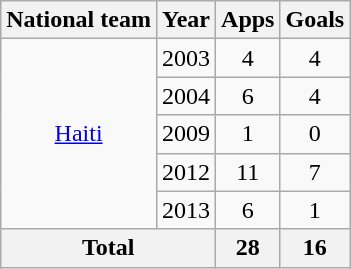<table class="wikitable" style="text-align:center">
<tr>
<th>National team</th>
<th>Year</th>
<th>Apps</th>
<th>Goals</th>
</tr>
<tr>
<td rowspan="5"><a href='#'>Haiti</a></td>
<td>2003</td>
<td>4</td>
<td>4</td>
</tr>
<tr>
<td>2004</td>
<td>6</td>
<td>4</td>
</tr>
<tr>
<td>2009</td>
<td>1</td>
<td>0</td>
</tr>
<tr>
<td>2012</td>
<td>11</td>
<td>7</td>
</tr>
<tr>
<td>2013</td>
<td>6</td>
<td>1</td>
</tr>
<tr>
<th colspan="2">Total</th>
<th>28</th>
<th>16</th>
</tr>
</table>
